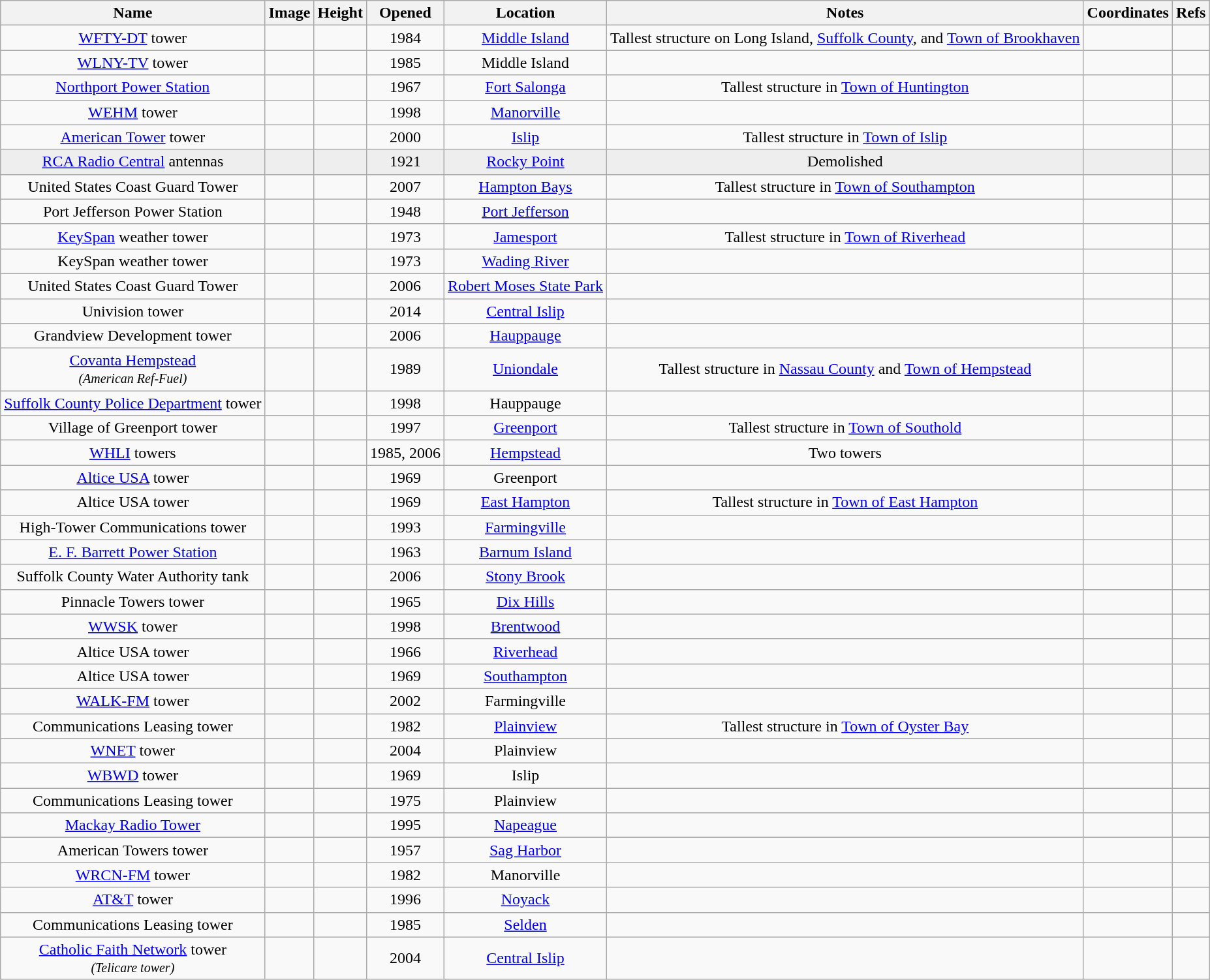<table class="wikitable sortable" style="text-align:center">
<tr>
<th data-sort-type="text">Name</th>
<th class="unsortable">Image</th>
<th data-sort-type="number">Height</th>
<th data-sort-type="number">Opened</th>
<th data-sort-type="text">Location</th>
<th class="unsortable">Notes</th>
<th data-sort-type="number">Coordinates</th>
<th>Refs</th>
</tr>
<tr>
<td><a href='#'>WFTY-DT</a> tower</td>
<td></td>
<td></td>
<td>1984</td>
<td><a href='#'>Middle Island</a></td>
<td>Tallest structure on Long Island, <a href='#'>Suffolk County</a>, and <a href='#'>Town of Brookhaven</a></td>
<td></td>
<td></td>
</tr>
<tr>
<td><a href='#'>WLNY-TV</a> tower</td>
<td></td>
<td></td>
<td>1985</td>
<td>Middle Island</td>
<td></td>
<td></td>
<td></td>
</tr>
<tr>
<td><a href='#'>Northport Power Station</a></td>
<td></td>
<td></td>
<td>1967</td>
<td><a href='#'>Fort Salonga</a></td>
<td>Tallest structure in <a href='#'>Town of Huntington</a></td>
<td></td>
<td></td>
</tr>
<tr>
<td><a href='#'>WEHM</a> tower</td>
<td></td>
<td></td>
<td>1998</td>
<td><a href='#'>Manorville</a></td>
<td></td>
<td></td>
<td></td>
</tr>
<tr>
<td><a href='#'>American Tower</a> tower</td>
<td></td>
<td></td>
<td>2000</td>
<td><a href='#'>Islip</a></td>
<td>Tallest structure in <a href='#'>Town of Islip</a></td>
<td></td>
<td></td>
</tr>
<tr style="background:#EEEEEE">
<td><a href='#'>RCA Radio Central</a> antennas</td>
<td></td>
<td></td>
<td>1921</td>
<td><a href='#'>Rocky Point</a></td>
<td>Demolished</td>
<td></td>
<td></td>
</tr>
<tr>
<td>United States Coast Guard Tower</td>
<td></td>
<td></td>
<td>2007</td>
<td><a href='#'>Hampton Bays</a></td>
<td>Tallest structure in <a href='#'>Town of Southampton</a></td>
<td></td>
<td></td>
</tr>
<tr>
<td>Port Jefferson Power Station</td>
<td></td>
<td></td>
<td>1948</td>
<td><a href='#'>Port Jefferson</a></td>
<td></td>
<td></td>
<td></td>
</tr>
<tr>
<td><a href='#'>KeySpan</a> weather tower</td>
<td></td>
<td></td>
<td>1973</td>
<td><a href='#'>Jamesport</a></td>
<td>Tallest structure in <a href='#'>Town of Riverhead</a></td>
<td></td>
<td></td>
</tr>
<tr>
<td>KeySpan weather tower</td>
<td></td>
<td></td>
<td>1973</td>
<td><a href='#'>Wading River</a></td>
<td></td>
<td></td>
<td></td>
</tr>
<tr>
<td>United States Coast Guard Tower</td>
<td></td>
<td></td>
<td>2006</td>
<td><a href='#'>Robert Moses State Park</a></td>
<td></td>
<td></td>
<td></td>
</tr>
<tr>
<td>Univision tower</td>
<td></td>
<td></td>
<td>2014</td>
<td><a href='#'>Central Islip</a></td>
<td></td>
<td></td>
<td></td>
</tr>
<tr>
<td>Grandview Development tower</td>
<td></td>
<td></td>
<td>2006</td>
<td><a href='#'>Hauppauge</a></td>
<td></td>
<td></td>
<td></td>
</tr>
<tr>
<td><a href='#'>Covanta Hempstead</a><br><em><small>(American Ref-Fuel)</small></em></td>
<td></td>
<td></td>
<td>1989</td>
<td><a href='#'>Uniondale</a></td>
<td>Tallest structure in <a href='#'>Nassau County</a> and <a href='#'>Town of Hempstead</a></td>
<td></td>
<td></td>
</tr>
<tr>
<td><a href='#'>Suffolk County Police Department</a> tower</td>
<td></td>
<td></td>
<td>1998</td>
<td>Hauppauge</td>
<td></td>
<td></td>
<td></td>
</tr>
<tr>
<td>Village of Greenport tower</td>
<td></td>
<td></td>
<td>1997</td>
<td><a href='#'>Greenport</a></td>
<td>Tallest structure in <a href='#'>Town of Southold</a></td>
<td></td>
<td></td>
</tr>
<tr>
<td><a href='#'>WHLI</a> towers</td>
<td></td>
<td></td>
<td>1985, 2006</td>
<td><a href='#'>Hempstead</a></td>
<td>Two towers</td>
<td></td>
<td></td>
</tr>
<tr>
<td><a href='#'>Altice USA</a> tower</td>
<td></td>
<td></td>
<td>1969</td>
<td>Greenport</td>
<td></td>
<td></td>
<td></td>
</tr>
<tr>
<td>Altice USA tower</td>
<td></td>
<td></td>
<td>1969</td>
<td><a href='#'>East Hampton</a></td>
<td>Tallest structure in <a href='#'>Town of East Hampton</a></td>
<td></td>
<td></td>
</tr>
<tr>
<td>High-Tower Communications tower</td>
<td></td>
<td></td>
<td>1993</td>
<td><a href='#'>Farmingville</a></td>
<td></td>
<td></td>
<td></td>
</tr>
<tr>
<td><a href='#'>E. F. Barrett Power Station</a></td>
<td></td>
<td></td>
<td>1963</td>
<td><a href='#'>Barnum Island</a></td>
<td></td>
<td></td>
<td></td>
</tr>
<tr>
<td>Suffolk County Water Authority tank</td>
<td></td>
<td></td>
<td>2006</td>
<td><a href='#'>Stony Brook</a></td>
<td></td>
<td></td>
<td></td>
</tr>
<tr>
<td>Pinnacle Towers tower</td>
<td></td>
<td></td>
<td>1965</td>
<td><a href='#'>Dix Hills</a></td>
<td></td>
<td></td>
<td></td>
</tr>
<tr>
<td><a href='#'>WWSK</a> tower</td>
<td></td>
<td></td>
<td>1998</td>
<td><a href='#'>Brentwood</a></td>
<td></td>
<td></td>
<td></td>
</tr>
<tr>
<td>Altice USA tower</td>
<td></td>
<td></td>
<td>1966</td>
<td><a href='#'>Riverhead</a></td>
<td></td>
<td></td>
<td></td>
</tr>
<tr>
<td>Altice USA tower</td>
<td></td>
<td></td>
<td>1969</td>
<td><a href='#'>Southampton</a></td>
<td></td>
<td></td>
<td></td>
</tr>
<tr>
<td><a href='#'>WALK-FM</a> tower</td>
<td></td>
<td></td>
<td>2002</td>
<td>Farmingville</td>
<td></td>
<td></td>
<td></td>
</tr>
<tr>
<td>Communications Leasing tower</td>
<td></td>
<td></td>
<td>1982</td>
<td><a href='#'>Plainview</a></td>
<td>Tallest structure in <a href='#'>Town of Oyster Bay</a></td>
<td></td>
<td></td>
</tr>
<tr>
<td><a href='#'>WNET</a> tower</td>
<td></td>
<td></td>
<td>2004</td>
<td>Plainview</td>
<td></td>
<td></td>
<td></td>
</tr>
<tr>
<td><a href='#'>WBWD</a> tower</td>
<td></td>
<td></td>
<td>1969</td>
<td>Islip</td>
<td></td>
<td></td>
<td></td>
</tr>
<tr>
<td>Communications Leasing tower</td>
<td></td>
<td></td>
<td>1975</td>
<td>Plainview</td>
<td></td>
<td></td>
<td></td>
</tr>
<tr>
<td><a href='#'>Mackay Radio Tower</a></td>
<td></td>
<td></td>
<td>1995</td>
<td><a href='#'>Napeague</a></td>
<td></td>
<td></td>
<td></td>
</tr>
<tr>
<td>American Towers tower</td>
<td></td>
<td></td>
<td>1957</td>
<td><a href='#'>Sag Harbor</a></td>
<td></td>
<td></td>
<td></td>
</tr>
<tr>
<td><a href='#'>WRCN-FM</a> tower</td>
<td></td>
<td></td>
<td>1982</td>
<td>Manorville</td>
<td></td>
<td></td>
<td></td>
</tr>
<tr>
<td><a href='#'>AT&T</a> tower</td>
<td></td>
<td></td>
<td>1996</td>
<td><a href='#'>Noyack</a></td>
<td></td>
<td></td>
<td></td>
</tr>
<tr>
<td>Communications Leasing tower</td>
<td></td>
<td></td>
<td>1985</td>
<td><a href='#'>Selden</a></td>
<td></td>
<td></td>
<td></td>
</tr>
<tr>
<td><a href='#'>Catholic Faith Network</a> tower<br><em><small>(Telicare tower)</small></em></td>
<td></td>
<td></td>
<td>2004</td>
<td><a href='#'>Central Islip</a></td>
<td></td>
<td></td>
<td></td>
</tr>
</table>
